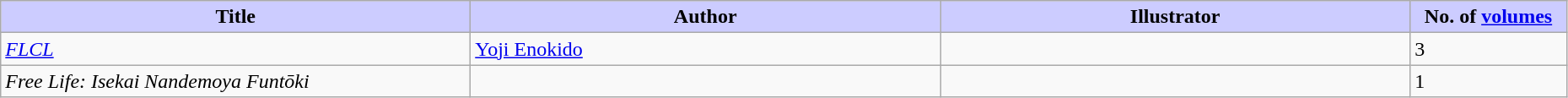<table class="wikitable" style="width: 98%;">
<tr>
<th width=30% style="background:#ccf;">Title</th>
<th width=30% style="background:#ccf;">Author</th>
<th width=30% style="background:#ccf;">Illustrator</th>
<th width=10% style="background:#ccf;">No. of <a href='#'>volumes</a></th>
</tr>
<tr>
<td><em><a href='#'>FLCL</a></em></td>
<td><a href='#'>Yoji Enokido</a></td>
<td></td>
<td>3</td>
</tr>
<tr>
<td><em>Free Life: Isekai Nandemoya Funtōki</em></td>
<td></td>
<td></td>
<td>1</td>
</tr>
</table>
